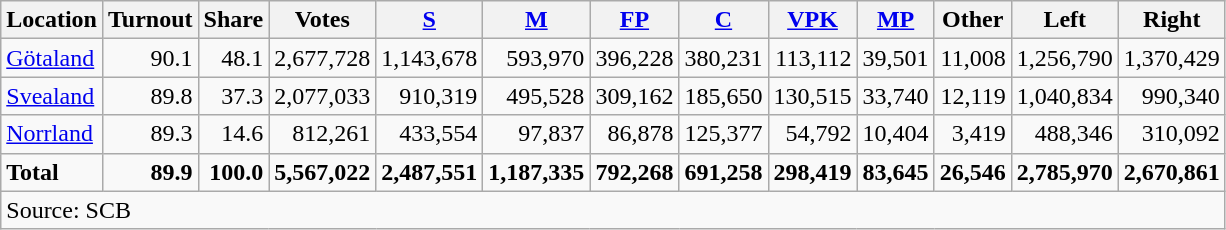<table class="wikitable sortable" style=text-align:right>
<tr>
<th>Location</th>
<th>Turnout</th>
<th>Share</th>
<th>Votes</th>
<th><a href='#'>S</a></th>
<th><a href='#'>M</a></th>
<th><a href='#'>FP</a></th>
<th><a href='#'>C</a></th>
<th><a href='#'>VPK</a></th>
<th><a href='#'>MP</a></th>
<th>Other</th>
<th>Left</th>
<th>Right</th>
</tr>
<tr>
<td align=left><a href='#'>Götaland</a></td>
<td>90.1</td>
<td>48.1</td>
<td>2,677,728</td>
<td>1,143,678</td>
<td>593,970</td>
<td>396,228</td>
<td>380,231</td>
<td>113,112</td>
<td>39,501</td>
<td>11,008</td>
<td>1,256,790</td>
<td>1,370,429</td>
</tr>
<tr>
<td align=left><a href='#'>Svealand</a></td>
<td>89.8</td>
<td>37.3</td>
<td>2,077,033</td>
<td>910,319</td>
<td>495,528</td>
<td>309,162</td>
<td>185,650</td>
<td>130,515</td>
<td>33,740</td>
<td>12,119</td>
<td>1,040,834</td>
<td>990,340</td>
</tr>
<tr>
<td align=left><a href='#'>Norrland</a></td>
<td>89.3</td>
<td>14.6</td>
<td>812,261</td>
<td>433,554</td>
<td>97,837</td>
<td>86,878</td>
<td>125,377</td>
<td>54,792</td>
<td>10,404</td>
<td>3,419</td>
<td>488,346</td>
<td>310,092</td>
</tr>
<tr>
<td align=left><strong>Total</strong></td>
<td><strong>89.9</strong></td>
<td><strong>100.0</strong></td>
<td><strong>5,567,022</strong></td>
<td><strong>2,487,551</strong></td>
<td><strong>1,187,335</strong></td>
<td><strong>792,268</strong></td>
<td><strong>691,258</strong></td>
<td><strong>298,419</strong></td>
<td><strong>83,645</strong></td>
<td><strong>26,546</strong></td>
<td><strong>2,785,970</strong></td>
<td><strong>2,670,861</strong></td>
</tr>
<tr>
<td align=left colspan=13>Source: SCB </td>
</tr>
</table>
